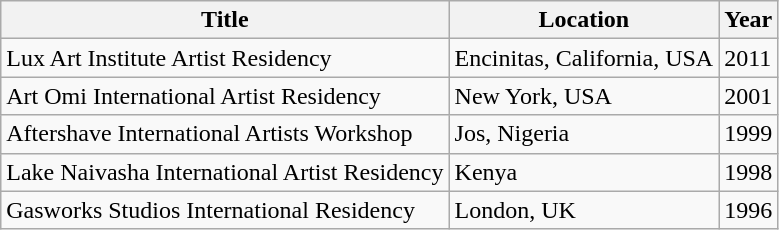<table class="wikitable">
<tr>
<th>Title</th>
<th>Location</th>
<th>Year</th>
</tr>
<tr>
<td>Lux Art Institute Artist Residency</td>
<td>Encinitas, California, USA</td>
<td>2011</td>
</tr>
<tr>
<td>Art Omi International Artist Residency</td>
<td>New York, USA</td>
<td>2001</td>
</tr>
<tr>
<td>Aftershave International Artists Workshop</td>
<td>Jos, Nigeria</td>
<td>1999</td>
</tr>
<tr>
<td>Lake Naivasha International Artist Residency</td>
<td>Kenya</td>
<td>1998</td>
</tr>
<tr>
<td>Gasworks Studios International Residency</td>
<td>London, UK</td>
<td>1996</td>
</tr>
</table>
